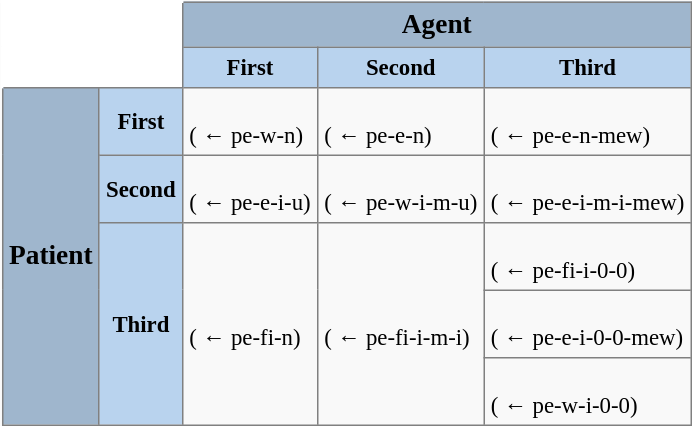<table border="1" cellpadding="4" cellspacing="0" align="center" style="margin: 0 0 1em 1em; background: #f9f9f9; border: 1px gray solid; border-collapse: collapse; font-size: 95%; vertical-align: center;">
<tr>
<td colspan=2 rowspan=2 style="background:white;border-top:2px white solid;border-right:1px solid gray;border-bottom:1px solid gray;border-left:2px white solid;"></td>
<th colspan=3 style="background:#9FB6CD;"><big>Agent</big></th>
</tr>
<tr>
<th style="background:#B9D3EE">First</th>
<th style="background:#B9D3EE">Second</th>
<th style="background:#B9D3EE">Third</th>
</tr>
<tr>
<th rowspan=5 style="background:#9FB6CD"><big>Patient</big></th>
<th style="background:#B9D3EE">First</th>
<td><strong></strong><br>( ← pe-w-n)</td>
<td><strong></strong><br>( ← pe-e-n)</td>
<td><strong></strong><br>( ← pe-e-n-mew)</td>
</tr>
<tr>
<th style="background:#B9D3EE">Second</th>
<td><strong></strong><br>( ← pe-e-i-u)</td>
<td><strong></strong><br>( ← pe-w-i-m-u)</td>
<td><strong></strong><br>( ← pe-e-i-m-i-mew)</td>
</tr>
<tr>
<th rowspan=3 style="background:#B9D3EE">Third</th>
<td rowspan=3><strong></strong><br>( ← pe-fi-n)</td>
<td rowspan=3><strong></strong><br>( ← pe-fi-i-m-i)</td>
<td> <strong></strong><br>( ← pe-fi-i-0-0)</td>
</tr>
<tr>
<td> <strong></strong><br>( ← pe-e-i-0-0-mew)</td>
</tr>
<tr>
<td> <strong></strong><br>( ← pe-w-i-0-0)</td>
</tr>
</table>
